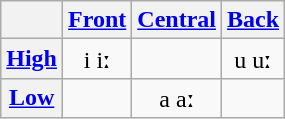<table class="wikitable" style=text-align:center>
<tr>
<th></th>
<th><a href='#'>Front</a></th>
<th><a href='#'>Central</a></th>
<th><a href='#'>Back</a></th>
</tr>
<tr>
<th><a href='#'>High</a></th>
<td>i iː</td>
<td></td>
<td>u uː</td>
</tr>
<tr>
<th><a href='#'>Low</a></th>
<td></td>
<td>a aː</td>
<td></td>
</tr>
</table>
